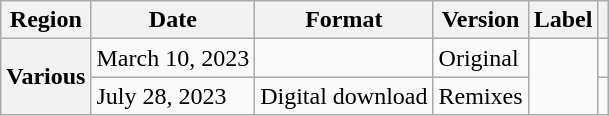<table class="wikitable plainrowheaders">
<tr>
<th scope="col">Region</th>
<th scope="col">Date</th>
<th scope="col">Format</th>
<th scope="col">Version</th>
<th scope="col">Label</th>
<th scope="col"></th>
</tr>
<tr>
<th scope="row" rowspan="2">Various</th>
<td>March 10, 2023</td>
<td></td>
<td>Original</td>
<td rowspan="2"></td>
<td style="text-align:center"></td>
</tr>
<tr>
<td>July 28, 2023</td>
<td>Digital download</td>
<td>Remixes</td>
<td style="text-align:center"></td>
</tr>
</table>
